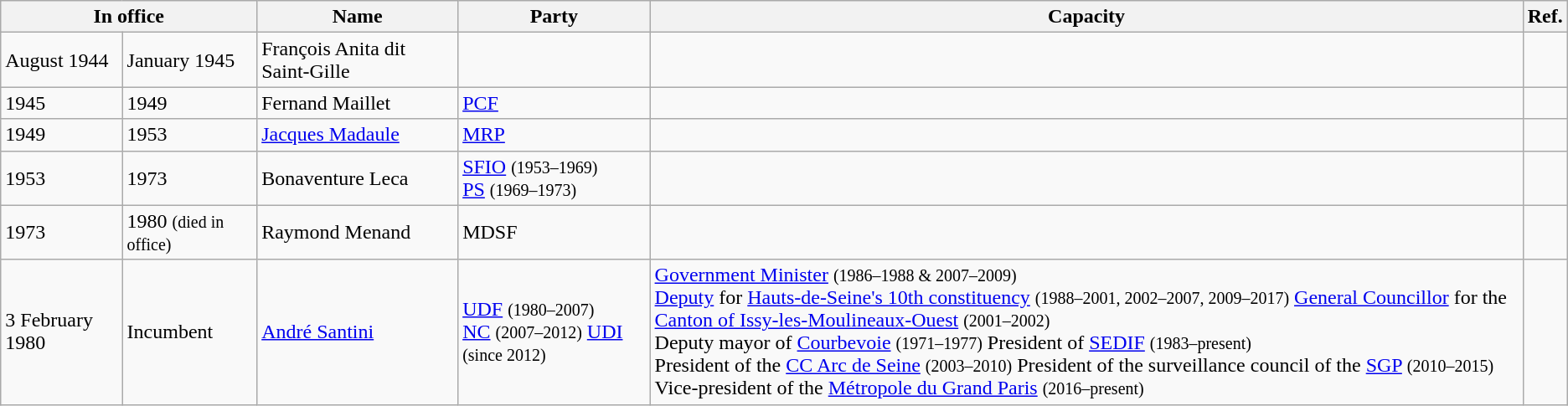<table class="wikitable">
<tr>
<th colspan="2">In office</th>
<th>Name</th>
<th>Party</th>
<th>Capacity</th>
<th>Ref.</th>
</tr>
<tr>
<td>August 1944</td>
<td>January 1945</td>
<td>François Anita dit Saint-Gille</td>
<td></td>
<td></td>
<td></td>
</tr>
<tr>
<td>1945</td>
<td>1949</td>
<td>Fernand Maillet</td>
<td><a href='#'>PCF</a></td>
<td></td>
<td></td>
</tr>
<tr>
<td>1949</td>
<td>1953</td>
<td><a href='#'>Jacques Madaule</a></td>
<td><a href='#'>MRP</a></td>
<td></td>
<td></td>
</tr>
<tr>
<td>1953</td>
<td>1973</td>
<td>Bonaventure Leca</td>
<td><a href='#'>SFIO</a> <small>(1953–1969)</small><br><a href='#'>PS</a> <small>(1969–1973)</small></td>
<td></td>
<td></td>
</tr>
<tr>
<td>1973</td>
<td>1980 <small>(died in office)</small></td>
<td>Raymond Menand</td>
<td>MDSF</td>
<td></td>
<td></td>
</tr>
<tr>
<td>3 February 1980</td>
<td>Incumbent</td>
<td><a href='#'>André Santini</a></td>
<td><a href='#'>UDF</a> <small>(1980–2007)</small><br><a href='#'>NC</a> <small>(2007–2012)</small>
<a href='#'>UDI</a> <small>(since 2012)</small></td>
<td><a href='#'>Government Minister</a> <small>(1986–1988 & 2007–2009)</small><br><a href='#'>Deputy</a> for <a href='#'>Hauts-de-Seine's 10th constituency</a> <small>(1988–2001, 2002–2007, 2009–2017)</small>
<a href='#'>General Councillor</a> for the <a href='#'>Canton of Issy-les-Moulineaux-Ouest</a> <small>(2001–2002)</small><br>Deputy mayor of <a href='#'>Courbevoie</a> <small>(1971–1977)</small>
President of <a href='#'>SEDIF</a> <small>(1983–present)</small><br>President of the <a href='#'>CC Arc de Seine</a> <small>(2003–2010)</small>
President of the surveillance council of the  <a href='#'>SGP</a> <small>(2010–2015)</small><br>Vice-president of the <a href='#'>Métropole du Grand Paris</a> <small>(2016–present)</small></td>
<td></td>
</tr>
</table>
